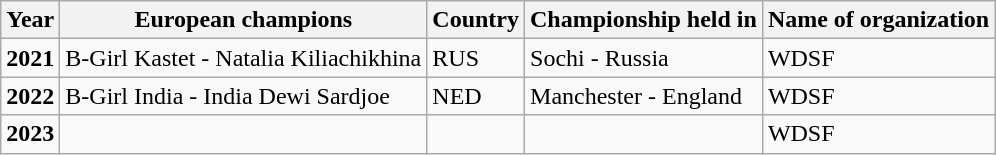<table class="wikitable">
<tr>
<th>Year</th>
<th>European champions</th>
<th>Country</th>
<th>Championship held in</th>
<th>Name of organization</th>
</tr>
<tr>
<td><strong>2021</strong></td>
<td>B-Girl Kastet - Natalia Kiliachikhina</td>
<td>RUS</td>
<td>Sochi - Russia</td>
<td>WDSF</td>
</tr>
<tr>
<td><strong>2022</strong></td>
<td>B-Girl India - India Dewi Sardjoe</td>
<td>NED</td>
<td>Manchester - England</td>
<td>WDSF</td>
</tr>
<tr>
<td><strong>2023</strong></td>
<td></td>
<td></td>
<td></td>
<td>WDSF</td>
</tr>
</table>
